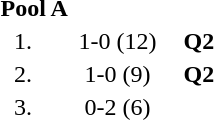<table style="text-align:center">
<tr>
<td colspan=4 align=left><strong>Pool A</strong></td>
</tr>
<tr>
<td width=30>1.</td>
<td align=left></td>
<td width=80>1-0 (12)</td>
<td><strong>Q2</strong></td>
</tr>
<tr>
<td>2.</td>
<td align=left></td>
<td>1-0 (9)</td>
<td><strong>Q2</strong></td>
</tr>
<tr>
<td>3.</td>
<td align=left></td>
<td>0-2 (6)</td>
<td></td>
</tr>
</table>
